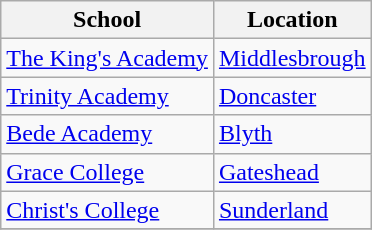<table class="wikitable sortable">
<tr>
<th>School</th>
<th>Location</th>
</tr>
<tr>
<td><a href='#'>The King's Academy</a></td>
<td> <a href='#'>Middlesbrough</a></td>
</tr>
<tr>
<td><a href='#'>Trinity Academy</a></td>
<td> <a href='#'>Doncaster</a></td>
</tr>
<tr>
<td><a href='#'>Bede Academy</a></td>
<td> <a href='#'>Blyth</a></td>
</tr>
<tr>
<td><a href='#'>Grace College</a></td>
<td> <a href='#'>Gateshead</a></td>
</tr>
<tr>
<td><a href='#'>Christ's College</a></td>
<td> <a href='#'>Sunderland</a></td>
</tr>
<tr>
</tr>
</table>
